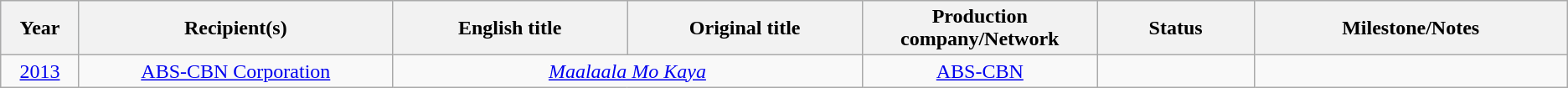<table class="wikitable" style="text-align: center">
<tr style="background:#ebf5ff;">
<th width="5%">Year</th>
<th width="20%">Recipient(s)</th>
<th width="15%">English title</th>
<th width="15%">Original title</th>
<th width="15%">Production company/Network</th>
<th width="10%">Status</th>
<th width="20%">Milestone/Notes</th>
</tr>
<tr>
<td><a href='#'>2013</a></td>
<td><a href='#'>ABS-CBN Corporation</a></td>
<td colspan="2"><em><a href='#'>Maalaala Mo Kaya</a></em></td>
<td><a href='#'>ABS-CBN</a></td>
<td></td>
<td></td>
</tr>
</table>
